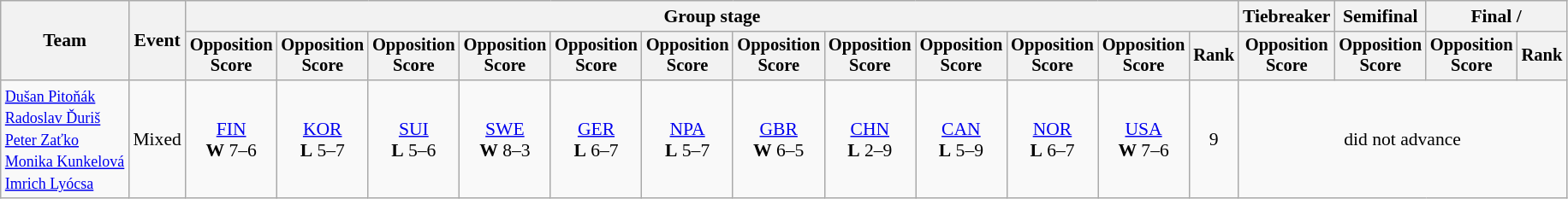<table class=wikitable style="font-size:90%">
<tr>
<th rowspan=2>Team</th>
<th rowspan=2>Event</th>
<th colspan=12>Group stage</th>
<th>Tiebreaker</th>
<th>Semifinal</th>
<th colspan=2>Final / </th>
</tr>
<tr style="font-size:95%">
<th>Opposition<br>Score</th>
<th>Opposition<br>Score</th>
<th>Opposition<br>Score</th>
<th>Opposition<br>Score</th>
<th>Opposition<br>Score</th>
<th>Opposition<br>Score</th>
<th>Opposition<br>Score</th>
<th>Opposition<br>Score</th>
<th>Opposition<br>Score</th>
<th>Opposition<br>Score</th>
<th>Opposition<br>Score</th>
<th>Rank</th>
<th>Opposition<br>Score</th>
<th>Opposition<br>Score</th>
<th>Opposition<br>Score</th>
<th>Rank</th>
</tr>
<tr align="center">
<td align="left"><small><a href='#'>Dušan Pitoňák</a><br><a href='#'>Radoslav Ďuriš</a><br><a href='#'>Peter Zaťko</a><br><a href='#'>Monika Kunkelová</a><br><a href='#'>Imrich Lyócsa</a></small></td>
<td>Mixed</td>
<td> <a href='#'>FIN</a><br> <strong>W</strong> 7–6</td>
<td> <a href='#'>KOR</a><br> <strong>L</strong> 5–7</td>
<td> <a href='#'>SUI</a><br> <strong>L</strong> 5–6</td>
<td> <a href='#'>SWE</a><br> <strong>W</strong> 8–3</td>
<td> <a href='#'>GER</a><br> <strong>L</strong> 6–7</td>
<td> <a href='#'>NPA</a><br> <strong>L</strong> 5–7</td>
<td> <a href='#'>GBR</a><br> <strong>W</strong> 6–5</td>
<td> <a href='#'>CHN</a><br> <strong>L</strong> 2–9</td>
<td> <a href='#'>CAN</a><br> <strong>L</strong> 5–9</td>
<td> <a href='#'>NOR</a><br> <strong>L</strong> 6–7</td>
<td> <a href='#'>USA</a><br> <strong>W</strong> 7–6</td>
<td>9</td>
<td colspan=4>did not advance</td>
</tr>
</table>
